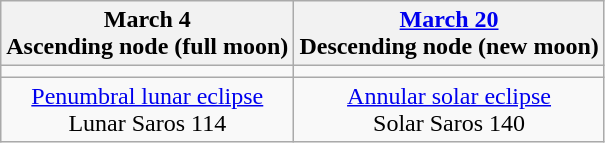<table class="wikitable">
<tr>
<th>March 4<br>Ascending node (full moon)<br></th>
<th><a href='#'>March 20</a><br>Descending node (new moon)<br></th>
</tr>
<tr>
<td></td>
<td></td>
</tr>
<tr align=center>
<td><a href='#'>Penumbral lunar eclipse</a><br>Lunar Saros 114</td>
<td><a href='#'>Annular solar eclipse</a><br>Solar Saros 140</td>
</tr>
</table>
